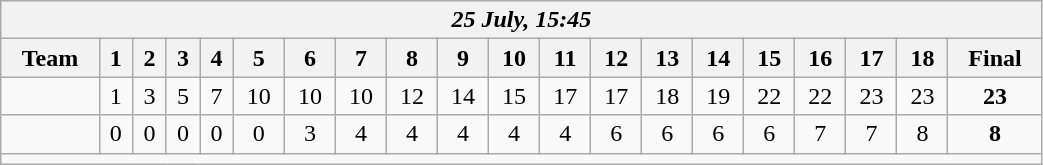<table class=wikitable style="text-align:center; width: 55%">
<tr>
<th colspan=20><em>25 July, 15:45</em></th>
</tr>
<tr>
<th>Team</th>
<th>1</th>
<th>2</th>
<th>3</th>
<th>4</th>
<th>5</th>
<th>6</th>
<th>7</th>
<th>8</th>
<th>9</th>
<th>10</th>
<th>11</th>
<th>12</th>
<th>13</th>
<th>14</th>
<th>15</th>
<th>16</th>
<th>17</th>
<th>18</th>
<th>Final</th>
</tr>
<tr>
<td align=left><strong></strong></td>
<td>1</td>
<td>3</td>
<td>5</td>
<td>7</td>
<td>10</td>
<td>10</td>
<td>10</td>
<td>12</td>
<td>14</td>
<td>15</td>
<td>17</td>
<td>17</td>
<td>18</td>
<td>19</td>
<td>22</td>
<td>22</td>
<td>23</td>
<td>23</td>
<td><strong>23</strong></td>
</tr>
<tr>
<td align=left></td>
<td>0</td>
<td>0</td>
<td>0</td>
<td>0</td>
<td>0</td>
<td>3</td>
<td>4</td>
<td>4</td>
<td>4</td>
<td>4</td>
<td>4</td>
<td>6</td>
<td>6</td>
<td>6</td>
<td>6</td>
<td>7</td>
<td>7</td>
<td>8</td>
<td><strong>8</strong></td>
</tr>
<tr>
<td colspan=20></td>
</tr>
</table>
